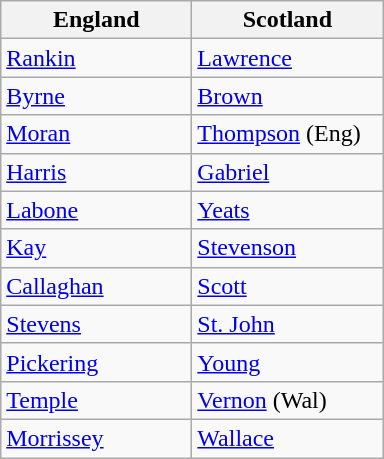<table class="wikitable">
<tr>
<th width=120>England</th>
<th width=120>Scotland</th>
</tr>
<tr>
<td><a href='#'>Rankin</a></td>
<td><a href='#'>Lawrence</a></td>
</tr>
<tr>
<td><a href='#'>Byrne</a></td>
<td><a href='#'>Brown</a></td>
</tr>
<tr>
<td><a href='#'>Moran</a></td>
<td><a href='#'>Thompson</a> (Eng)</td>
</tr>
<tr>
<td><a href='#'>Harris</a></td>
<td><a href='#'>Gabriel</a></td>
</tr>
<tr>
<td><a href='#'>Labone</a></td>
<td><a href='#'>Yeats</a></td>
</tr>
<tr>
<td><a href='#'>Kay</a></td>
<td><a href='#'>Stevenson</a></td>
</tr>
<tr>
<td><a href='#'>Callaghan</a></td>
<td><a href='#'>Scott</a></td>
</tr>
<tr>
<td><a href='#'>Stevens</a></td>
<td><a href='#'>St. John</a></td>
</tr>
<tr>
<td><a href='#'>Pickering</a></td>
<td><a href='#'>Young</a></td>
</tr>
<tr>
<td><a href='#'>Temple</a></td>
<td><a href='#'>Vernon</a> (Wal)</td>
</tr>
<tr>
<td><a href='#'>Morrissey</a></td>
<td><a href='#'>Wallace</a></td>
</tr>
</table>
